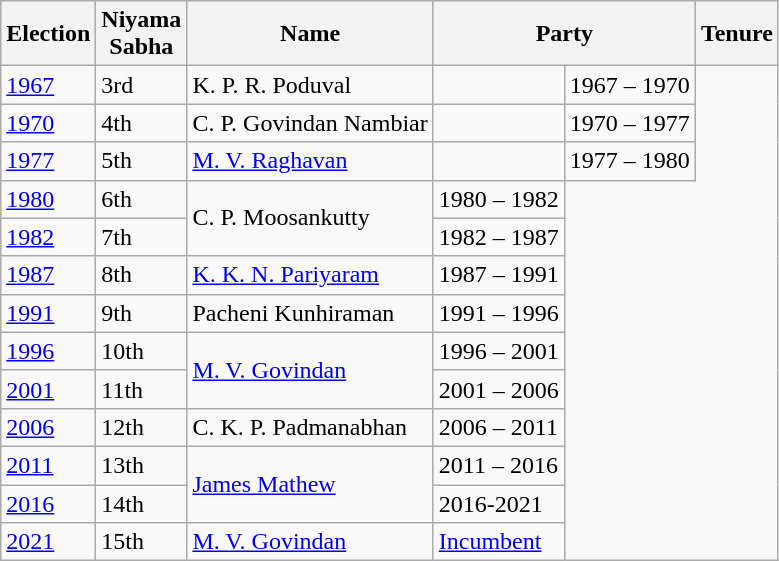<table class="wikitable sortable">
<tr>
<th>Election</th>
<th>Niyama<br>Sabha</th>
<th>Name</th>
<th colspan=2>Party</th>
<th>Tenure</th>
</tr>
<tr>
<td><a href='#'>1967</a></td>
<td>3rd</td>
<td>K. P. R. Poduval</td>
<td></td>
<td>1967 – 1970</td>
</tr>
<tr>
<td><a href='#'>1970</a></td>
<td>4th</td>
<td>C. P. Govindan Nambiar</td>
<td></td>
<td>1970 – 1977</td>
</tr>
<tr>
<td><a href='#'>1977</a></td>
<td>5th</td>
<td><a href='#'>M. V. Raghavan</a></td>
<td></td>
<td>1977 – 1980</td>
</tr>
<tr>
<td><a href='#'>1980</a></td>
<td>6th</td>
<td rowspan="2">C. P. Moosankutty</td>
<td>1980 – 1982</td>
</tr>
<tr>
<td><a href='#'>1982</a></td>
<td>7th</td>
<td>1982 – 1987</td>
</tr>
<tr>
<td><a href='#'>1987</a></td>
<td>8th</td>
<td><a href='#'>K. K. N. Pariyaram</a></td>
<td>1987 – 1991</td>
</tr>
<tr>
<td><a href='#'>1991</a></td>
<td>9th</td>
<td>Pacheni Kunhiraman</td>
<td>1991 – 1996</td>
</tr>
<tr>
<td><a href='#'>1996</a></td>
<td>10th</td>
<td rowspan="2"><a href='#'>M. V. Govindan</a></td>
<td>1996 – 2001</td>
</tr>
<tr>
<td><a href='#'>2001</a></td>
<td>11th</td>
<td>2001 – 2006</td>
</tr>
<tr>
<td><a href='#'>2006</a></td>
<td>12th</td>
<td>C. K. P. Padmanabhan</td>
<td>2006 – 2011</td>
</tr>
<tr>
<td><a href='#'>2011</a></td>
<td>13th</td>
<td rowspan="2"><a href='#'>James Mathew</a></td>
<td>2011 – 2016</td>
</tr>
<tr>
<td><a href='#'>2016</a></td>
<td>14th</td>
<td>2016-2021</td>
</tr>
<tr>
<td><a href='#'>2021</a></td>
<td>15th</td>
<td rowspan="2"><a href='#'>M. V. Govindan</a></td>
<td><a href='#'>Incumbent</a></td>
</tr>
</table>
